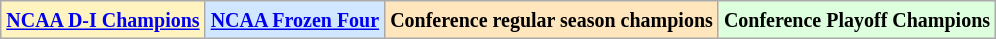<table class="wikitable">
<tr>
<td bgcolor="#FFF3BF"><small><strong><a href='#'>NCAA D-I Champions</a> </strong></small></td>
<td bgcolor="#D0E7FF"><small><strong><a href='#'>NCAA Frozen Four</a></strong></small></td>
<td bgcolor="#FFE6BD"><small><strong>Conference regular season champions</strong></small></td>
<td bgcolor="#ddffdd"><small><strong>Conference Playoff Champions</strong></small></td>
</tr>
</table>
